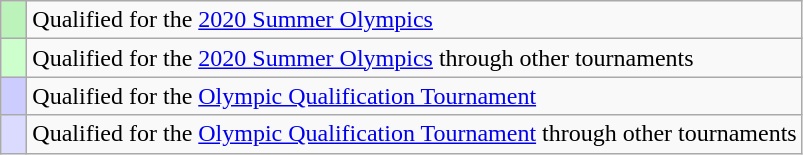<table class="wikitable" style="text-align: left;">
<tr>
<td style="width: 10px; background: #BBF3BB;"></td>
<td>Qualified for the <a href='#'>2020 Summer Olympics</a></td>
</tr>
<tr>
<td style="width: 10px; background: #CCFFCC;"></td>
<td>Qualified for the <a href='#'>2020 Summer Olympics</a> through other tournaments</td>
</tr>
<tr>
<td style="width: 10px; background: #CCCCFF;"></td>
<td>Qualified for the <a href='#'>Olympic Qualification Tournament</a></td>
</tr>
<tr>
<td style="width: 10px; background: #DBDBFF;"></td>
<td>Qualified for the <a href='#'>Olympic Qualification Tournament</a> through other tournaments</td>
</tr>
</table>
